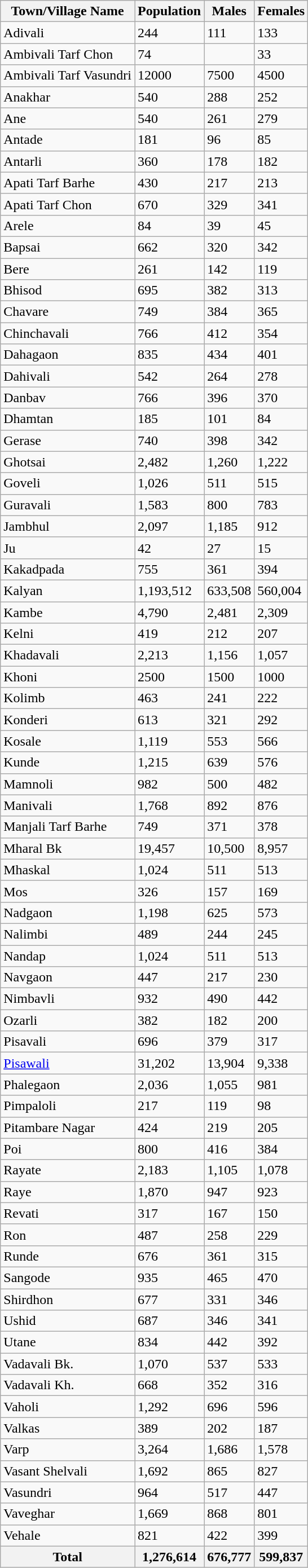<table class="wikitable sortable collapsible collapsed">
<tr>
<th>Town/Village Name</th>
<th>Population</th>
<th>Males</th>
<th>Females</th>
</tr>
<tr>
<td>Adivali</td>
<td>244</td>
<td>111</td>
<td>133</td>
</tr>
<tr>
<td>Ambivali Tarf Chon</td>
<td>74</td>
<td></td>
<td>33</td>
</tr>
<tr>
<td>Ambivali Tarf Vasundri</td>
<td>12000</td>
<td>7500</td>
<td>4500</td>
</tr>
<tr>
<td>Anakhar</td>
<td>540</td>
<td>288</td>
<td>252</td>
</tr>
<tr>
<td>Ane</td>
<td>540</td>
<td>261</td>
<td>279</td>
</tr>
<tr>
<td>Antade</td>
<td>181</td>
<td>96</td>
<td>85</td>
</tr>
<tr>
<td>Antarli</td>
<td>360</td>
<td>178</td>
<td>182</td>
</tr>
<tr>
<td>Apati Tarf Barhe</td>
<td>430</td>
<td>217</td>
<td>213</td>
</tr>
<tr>
<td>Apati Tarf Chon</td>
<td>670</td>
<td>329</td>
<td>341</td>
</tr>
<tr>
<td>Arele</td>
<td>84</td>
<td>39</td>
<td>45</td>
</tr>
<tr>
<td>Bapsai</td>
<td>662</td>
<td>320</td>
<td>342</td>
</tr>
<tr>
<td>Bere</td>
<td>261</td>
<td>142</td>
<td>119</td>
</tr>
<tr>
<td>Bhisod</td>
<td>695</td>
<td>382</td>
<td>313</td>
</tr>
<tr>
<td>Chavare</td>
<td>749</td>
<td>384</td>
<td>365</td>
</tr>
<tr>
<td>Chinchavali</td>
<td>766</td>
<td>412</td>
<td>354</td>
</tr>
<tr>
<td>Dahagaon</td>
<td>835</td>
<td>434</td>
<td>401</td>
</tr>
<tr>
<td>Dahivali</td>
<td>542</td>
<td>264</td>
<td>278</td>
</tr>
<tr>
<td>Danbav</td>
<td>766</td>
<td>396</td>
<td>370</td>
</tr>
<tr>
<td>Dhamtan</td>
<td>185</td>
<td>101</td>
<td>84</td>
</tr>
<tr>
<td>Gerase</td>
<td>740</td>
<td>398</td>
<td>342</td>
</tr>
<tr>
<td>Ghotsai</td>
<td>2,482</td>
<td>1,260</td>
<td>1,222</td>
</tr>
<tr>
<td>Goveli</td>
<td>1,026</td>
<td>511</td>
<td>515</td>
</tr>
<tr>
<td>Guravali</td>
<td>1,583</td>
<td>800</td>
<td>783</td>
</tr>
<tr>
<td>Jambhul</td>
<td>2,097</td>
<td>1,185</td>
<td>912</td>
</tr>
<tr>
<td>Ju</td>
<td>42</td>
<td>27</td>
<td>15</td>
</tr>
<tr>
<td>Kakadpada</td>
<td>755</td>
<td>361</td>
<td>394</td>
</tr>
<tr>
<td>Kalyan</td>
<td>1,193,512</td>
<td>633,508</td>
<td>560,004</td>
</tr>
<tr>
<td>Kambe</td>
<td>4,790</td>
<td>2,481</td>
<td>2,309</td>
</tr>
<tr>
<td>Kelni</td>
<td>419</td>
<td>212</td>
<td>207</td>
</tr>
<tr>
<td>Khadavali</td>
<td>2,213</td>
<td>1,156</td>
<td>1,057</td>
</tr>
<tr>
<td>Khoni</td>
<td>2500</td>
<td>1500</td>
<td>1000</td>
</tr>
<tr>
<td>Kolimb</td>
<td>463</td>
<td>241</td>
<td>222</td>
</tr>
<tr>
<td>Konderi</td>
<td>613</td>
<td>321</td>
<td>292</td>
</tr>
<tr>
<td>Kosale</td>
<td>1,119</td>
<td>553</td>
<td>566</td>
</tr>
<tr>
<td>Kunde</td>
<td>1,215</td>
<td>639</td>
<td>576</td>
</tr>
<tr>
<td>Mamnoli</td>
<td>982</td>
<td>500</td>
<td>482</td>
</tr>
<tr>
<td>Manivali</td>
<td>1,768</td>
<td>892</td>
<td>876</td>
</tr>
<tr>
<td>Manjali Tarf Barhe</td>
<td>749</td>
<td>371</td>
<td>378</td>
</tr>
<tr>
<td>Mharal Bk</td>
<td>19,457</td>
<td>10,500</td>
<td>8,957</td>
</tr>
<tr>
<td>Mhaskal</td>
<td>1,024</td>
<td>511</td>
<td>513</td>
</tr>
<tr>
<td>Mos</td>
<td>326</td>
<td>157</td>
<td>169</td>
</tr>
<tr>
<td>Nadgaon</td>
<td>1,198</td>
<td>625</td>
<td>573</td>
</tr>
<tr>
<td>Nalimbi</td>
<td>489</td>
<td>244</td>
<td>245</td>
</tr>
<tr>
<td>Nandap</td>
<td>1,024</td>
<td>511</td>
<td>513</td>
</tr>
<tr>
<td>Navgaon</td>
<td>447</td>
<td>217</td>
<td>230</td>
</tr>
<tr>
<td>Nimbavli</td>
<td>932</td>
<td>490</td>
<td>442</td>
</tr>
<tr>
<td>Ozarli</td>
<td>382</td>
<td>182</td>
<td>200</td>
</tr>
<tr>
<td>Pisavali</td>
<td>696</td>
<td>379</td>
<td>317</td>
</tr>
<tr>
<td><a href='#'>Pisawali</a></td>
<td>31,202</td>
<td>13,904</td>
<td>9,338</td>
</tr>
<tr>
<td>Phalegaon</td>
<td>2,036</td>
<td>1,055</td>
<td>981</td>
</tr>
<tr>
<td>Pimpaloli</td>
<td>217</td>
<td>119</td>
<td>98</td>
</tr>
<tr>
<td>Pitambare Nagar</td>
<td>424</td>
<td>219</td>
<td>205</td>
</tr>
<tr>
<td>Poi</td>
<td>800</td>
<td>416</td>
<td>384</td>
</tr>
<tr>
<td>Rayate</td>
<td>2,183</td>
<td>1,105</td>
<td>1,078</td>
</tr>
<tr>
<td>Raye</td>
<td>1,870</td>
<td>947</td>
<td>923</td>
</tr>
<tr>
<td>Revati</td>
<td>317</td>
<td>167</td>
<td>150</td>
</tr>
<tr>
<td>Ron</td>
<td>487</td>
<td>258</td>
<td>229</td>
</tr>
<tr>
<td>Runde</td>
<td>676</td>
<td>361</td>
<td>315</td>
</tr>
<tr>
<td>Sangode</td>
<td>935</td>
<td>465</td>
<td>470</td>
</tr>
<tr>
<td>Shirdhon</td>
<td>677</td>
<td>331</td>
<td>346</td>
</tr>
<tr>
<td>Ushid</td>
<td>687</td>
<td>346</td>
<td>341</td>
</tr>
<tr>
<td>Utane</td>
<td>834</td>
<td>442</td>
<td>392</td>
</tr>
<tr>
<td>Vadavali Bk.</td>
<td>1,070</td>
<td>537</td>
<td>533</td>
</tr>
<tr>
<td>Vadavali Kh.</td>
<td>668</td>
<td>352</td>
<td>316</td>
</tr>
<tr>
<td>Vaholi</td>
<td>1,292</td>
<td>696</td>
<td>596</td>
</tr>
<tr>
<td>Valkas</td>
<td>389</td>
<td>202</td>
<td>187</td>
</tr>
<tr>
<td>Varp</td>
<td>3,264</td>
<td>1,686</td>
<td>1,578</td>
</tr>
<tr>
<td>Vasant Shelvali</td>
<td>1,692</td>
<td>865</td>
<td>827</td>
</tr>
<tr>
<td>Vasundri</td>
<td>964</td>
<td>517</td>
<td>447</td>
</tr>
<tr>
<td>Vaveghar</td>
<td>1,669</td>
<td>868</td>
<td>801</td>
</tr>
<tr>
<td>Vehale</td>
<td>821</td>
<td>422</td>
<td>399</td>
</tr>
<tr>
<th>Total</th>
<th>1,276,614</th>
<th>676,777</th>
<th>599,837</th>
</tr>
</table>
